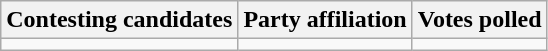<table class="wikitable sortable">
<tr>
<th>Contesting candidates</th>
<th>Party affiliation</th>
<th>Votes polled</th>
</tr>
<tr>
<td></td>
<td></td>
<td></td>
</tr>
</table>
